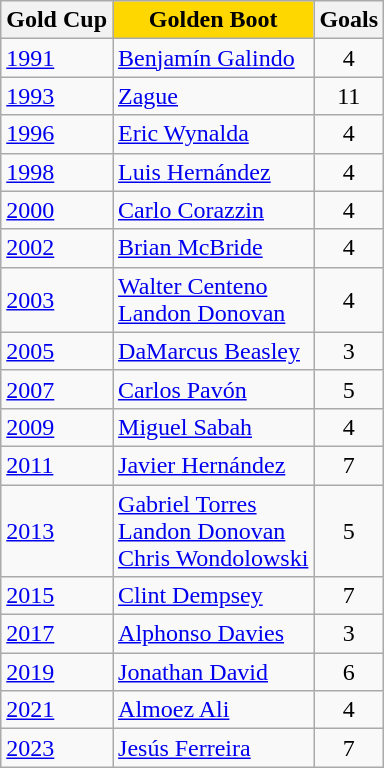<table class="wikitable">
<tr>
<th>Gold Cup</th>
<th scope=col style="background-color: gold">Golden Boot</th>
<th>Goals</th>
</tr>
<tr>
<td align=left><a href='#'>1991</a></td>
<td> <a href='#'>Benjamín Galindo</a></td>
<td align=center>4</td>
</tr>
<tr>
<td align=left><a href='#'>1993</a></td>
<td> <a href='#'>Zague</a></td>
<td align=center>11</td>
</tr>
<tr>
<td align=left><a href='#'>1996</a></td>
<td> <a href='#'>Eric Wynalda</a></td>
<td align=center>4</td>
</tr>
<tr>
<td align=left><a href='#'>1998</a></td>
<td> <a href='#'>Luis Hernández</a></td>
<td align=center>4</td>
</tr>
<tr>
<td align=left><a href='#'>2000</a></td>
<td> <a href='#'>Carlo Corazzin</a></td>
<td align=center>4</td>
</tr>
<tr>
<td align=left><a href='#'>2002</a></td>
<td> <a href='#'>Brian McBride</a></td>
<td align=center>4</td>
</tr>
<tr>
<td align=left><a href='#'>2003</a></td>
<td> <a href='#'>Walter Centeno</a><br> <a href='#'>Landon Donovan</a></td>
<td align=center>4</td>
</tr>
<tr>
<td align=left><a href='#'>2005</a></td>
<td> <a href='#'>DaMarcus Beasley</a></td>
<td align=center>3</td>
</tr>
<tr>
<td align=left><a href='#'>2007</a></td>
<td> <a href='#'>Carlos Pavón</a></td>
<td align=center>5</td>
</tr>
<tr>
<td align=left><a href='#'>2009</a></td>
<td> <a href='#'>Miguel Sabah</a></td>
<td align=center>4</td>
</tr>
<tr>
<td align=left><a href='#'>2011</a></td>
<td> <a href='#'>Javier Hernández</a></td>
<td align=center>7</td>
</tr>
<tr>
<td align=left><a href='#'>2013</a></td>
<td> <a href='#'>Gabriel Torres</a><br> <a href='#'>Landon Donovan</a><br> <a href='#'>Chris Wondolowski</a></td>
<td align=center>5</td>
</tr>
<tr>
<td align=left><a href='#'>2015</a></td>
<td> <a href='#'>Clint Dempsey</a></td>
<td align=center>7</td>
</tr>
<tr>
<td align=left><a href='#'>2017</a></td>
<td> <a href='#'>Alphonso Davies</a></td>
<td align=center>3</td>
</tr>
<tr>
<td align=left><a href='#'>2019</a></td>
<td> <a href='#'>Jonathan David</a></td>
<td align=center>6</td>
</tr>
<tr>
<td align=left><a href='#'>2021</a></td>
<td> <a href='#'>Almoez Ali</a></td>
<td align=center>4</td>
</tr>
<tr>
<td align=left><a href='#'>2023</a></td>
<td> <a href='#'>Jesús Ferreira</a></td>
<td align=center>7</td>
</tr>
</table>
